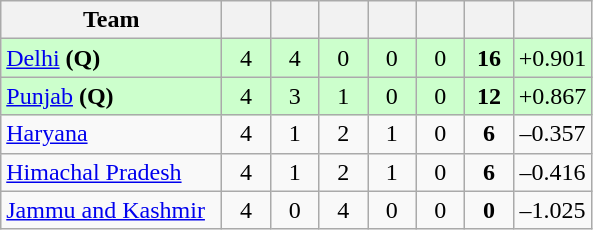<table class="wikitable" style="text-align:center">
<tr>
<th style="width:140px;">Team</th>
<th style="width:25px;"></th>
<th style="width:25px;"></th>
<th style="width:25px;"></th>
<th style="width:25px;"></th>
<th style="width:25px;"></th>
<th style="width:25px;"></th>
<th style="width:40px;"></th>
</tr>
<tr style="background:#cfc;">
<td style="text-align:left"><a href='#'>Delhi</a> <strong>(Q)</strong></td>
<td>4</td>
<td>4</td>
<td>0</td>
<td>0</td>
<td>0</td>
<td><strong>16</strong></td>
<td>+0.901</td>
</tr>
<tr style="background:#cfc;">
<td style="text-align:left"><a href='#'>Punjab</a> <strong>(Q)</strong></td>
<td>4</td>
<td>3</td>
<td>1</td>
<td>0</td>
<td>0</td>
<td><strong>12</strong></td>
<td>+0.867</td>
</tr>
<tr>
<td style="text-align:left"><a href='#'>Haryana</a></td>
<td>4</td>
<td>1</td>
<td>2</td>
<td>1</td>
<td>0</td>
<td><strong>6</strong></td>
<td>–0.357</td>
</tr>
<tr>
<td style="text-align:left"><a href='#'>Himachal Pradesh</a></td>
<td>4</td>
<td>1</td>
<td>2</td>
<td>1</td>
<td>0</td>
<td><strong>6</strong></td>
<td>–0.416</td>
</tr>
<tr>
<td style="text-align:left"><a href='#'>Jammu and Kashmir</a></td>
<td>4</td>
<td>0</td>
<td>4</td>
<td>0</td>
<td>0</td>
<td><strong>0</strong></td>
<td>–1.025</td>
</tr>
</table>
